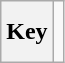<table class="wikitable" style="height:2.6em">
<tr>
<th>Key</th>
<td></td>
</tr>
</table>
